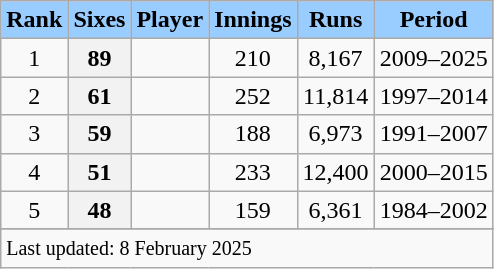<table class="wikitable plainrowheaders sortable">
<tr>
<th scope=col style="background:#9cf;">Rank</th>
<th scope=col style="background:#9cf;">Sixes</th>
<th scope=col style="background:#9cf;">Player</th>
<th scope=col style="background:#9cf;">Innings</th>
<th scope=col style="background:#9cf;">Runs</th>
<th scope=col style="background:#9cf;">Period</th>
</tr>
<tr>
<td style="text-align:center">1</td>
<th scope=row style="text-align:center;">89</th>
<td></td>
<td style="text-align:center">210</td>
<td style="text-align:center">8,167</td>
<td>2009–2025</td>
</tr>
<tr>
<td style="text-align:center">2</td>
<th scope=row style="text-align:center;">61</th>
<td></td>
<td style="text-align:center">252</td>
<td style="text-align:center">11,814</td>
<td>1997–2014</td>
</tr>
<tr>
<td style="text-align:center">3</td>
<th scope=row style=text-align:center;>59</th>
<td></td>
<td style="text-align:center">188</td>
<td style="text-align:center">6,973</td>
<td>1991–2007</td>
</tr>
<tr>
<td style="text-align:center">4</td>
<th scope=row style=text-align:center;>51</th>
<td></td>
<td style="text-align:center">233</td>
<td style="text-align:center">12,400</td>
<td>2000–2015</td>
</tr>
<tr>
<td style="text-align:center">5</td>
<th scope=row style=text-align:center;>48</th>
<td></td>
<td style="text-align:center">159</td>
<td style="text-align:center">6,361</td>
<td>1984–2002</td>
</tr>
<tr>
</tr>
<tr class=sortbottom>
<td colspan=6><small>Last updated: 8 February 2025</small></td>
</tr>
</table>
